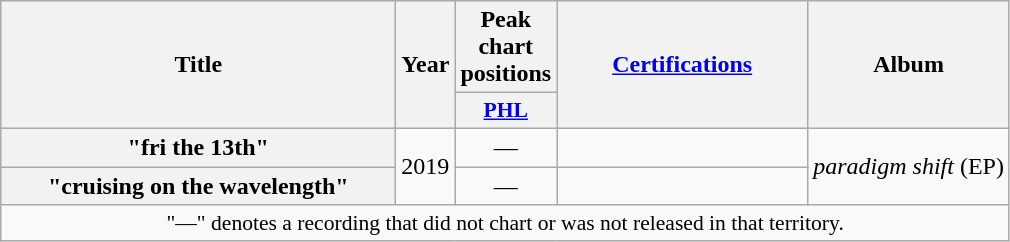<table class="wikitable plainrowheaders" style="text-align:center;" border="1">
<tr>
<th scope="col" rowspan="2" style="width:16em;">Title</th>
<th scope="col" rowspan="2">Year</th>
<th scope="col">Peak chart positions</th>
<th scope="col" rowspan="2" style="width:10em;"><a href='#'>Certifications</a></th>
<th scope="col" rowspan="2">Album</th>
</tr>
<tr>
<th scope="col" style="width:3em;font-size:90%;"><a href='#'>PHL</a><br></th>
</tr>
<tr>
<th scope="row">"fri the 13th"</th>
<td rowspan="2">2019</td>
<td>—</td>
<td></td>
<td rowspan="2"><em>paradigm shift</em> (EP)</td>
</tr>
<tr>
<th scope="row">"cruising on the wavelength"</th>
<td>—</td>
<td></td>
</tr>
<tr>
<td colspan="14" style="font-size:90%">"—" denotes a recording that did not chart or was not released in that territory.</td>
</tr>
</table>
